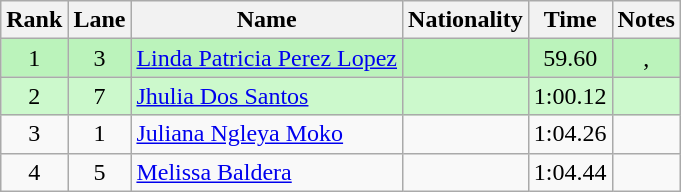<table class="wikitable sortable" style="text-align:center">
<tr>
<th>Rank</th>
<th>Lane</th>
<th>Name</th>
<th>Nationality</th>
<th>Time</th>
<th>Notes</th>
</tr>
<tr bgcolor=bbf3bb>
<td>1</td>
<td>3</td>
<td align="left"><a href='#'>Linda Patricia Perez Lopez</a></td>
<td align="left"></td>
<td>59.60</td>
<td>, </td>
</tr>
<tr bgcolor=ccf9cc>
<td>2</td>
<td>7</td>
<td align="left"><a href='#'>Jhulia Dos Santos</a></td>
<td align="left"></td>
<td>1:00.12</td>
<td></td>
</tr>
<tr>
<td>3</td>
<td>1</td>
<td align="left"><a href='#'>Juliana Ngleya Moko</a></td>
<td align="left"></td>
<td>1:04.26</td>
<td></td>
</tr>
<tr>
<td>4</td>
<td>5</td>
<td align="left"><a href='#'>Melissa Baldera</a></td>
<td align="left"></td>
<td>1:04.44</td>
<td></td>
</tr>
</table>
